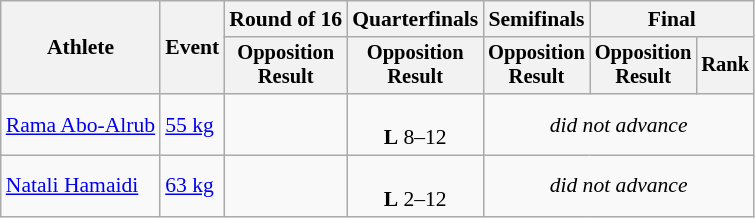<table class="wikitable" style="text-align:center;font-size:90%">
<tr>
<th rowspan=2>Athlete</th>
<th rowspan=2>Event</th>
<th>Round of 16</th>
<th>Quarterfinals</th>
<th>Semifinals</th>
<th colspan=2>Final</th>
</tr>
<tr style="font-size:95%">
<th>Opposition<br>Result</th>
<th>Opposition<br>Result</th>
<th>Opposition<br>Result</th>
<th>Opposition<br>Result</th>
<th>Rank</th>
</tr>
<tr>
<td align=left><a href='#'>Rama Abo-Alrub</a></td>
<td align=left><a href='#'>55 kg</a></td>
<td></td>
<td><br><strong>L</strong> 8–12</td>
<td colspan=3><em>did not advance</em></td>
</tr>
<tr>
<td align=left><a href='#'>Natali Hamaidi</a></td>
<td align=left><a href='#'>63 kg</a></td>
<td></td>
<td><br><strong>L</strong> 2–12</td>
<td colspan=3><em>did not advance</em></td>
</tr>
</table>
